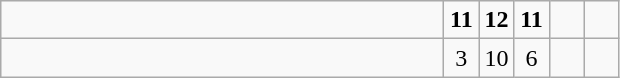<table class="wikitable">
<tr>
<td style="width:18em"><strong></strong></td>
<td align=center style="width:1em"><strong>11</strong></td>
<td align=center style="width:1em"><strong>12</strong></td>
<td align=center style="width:1em"><strong>11</strong></td>
<td align=center style="width:1em"></td>
<td align=center style="width:1em"></td>
</tr>
<tr>
<td style="width:18em"></td>
<td align=center style="width:1em">3</td>
<td align=center style="width:1em">10</td>
<td align=center style="width:1em">6</td>
<td align=center style="width:1em"></td>
<td align=center style="width:1em"></td>
</tr>
</table>
